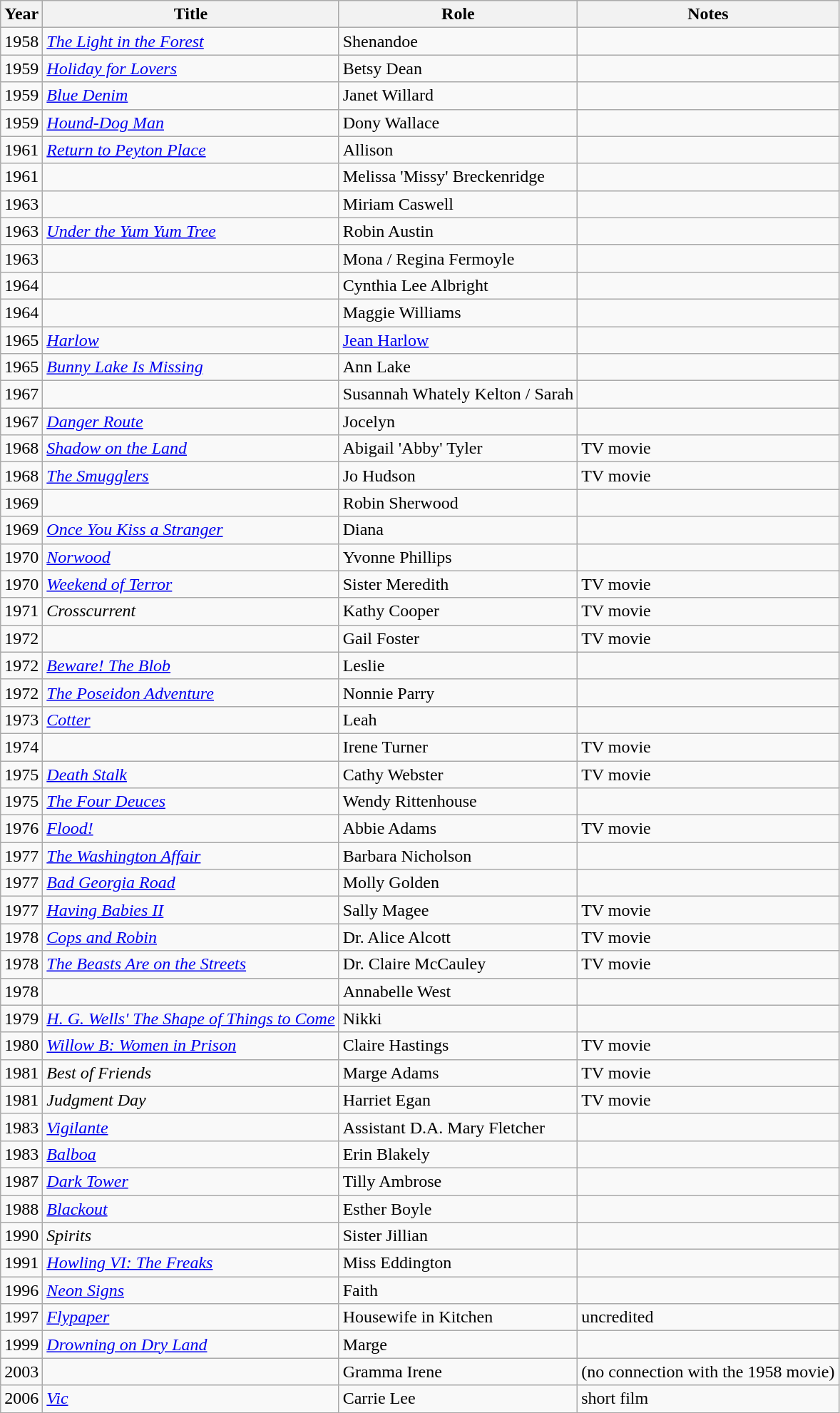<table class="wikitable sortable">
<tr>
<th>Year</th>
<th>Title</th>
<th>Role</th>
<th class="unsortable">Notes</th>
</tr>
<tr>
<td>1958</td>
<td><em><a href='#'>The Light in the Forest</a></em></td>
<td>Shenandoe</td>
<td></td>
</tr>
<tr>
<td>1959</td>
<td><em><a href='#'>Holiday for Lovers</a></em></td>
<td>Betsy Dean</td>
<td></td>
</tr>
<tr>
<td>1959</td>
<td><em><a href='#'>Blue Denim</a></em></td>
<td>Janet Willard</td>
<td></td>
</tr>
<tr>
<td>1959</td>
<td><em><a href='#'>Hound-Dog Man</a></em></td>
<td>Dony Wallace</td>
<td></td>
</tr>
<tr>
<td>1961</td>
<td><em><a href='#'>Return to Peyton Place</a></em></td>
<td>Allison</td>
<td></td>
</tr>
<tr>
<td>1961</td>
<td><em></em></td>
<td>Melissa 'Missy' Breckenridge</td>
<td></td>
</tr>
<tr>
<td>1963</td>
<td><em></em></td>
<td>Miriam Caswell</td>
<td></td>
</tr>
<tr>
<td>1963</td>
<td><em><a href='#'>Under the Yum Yum Tree</a></em></td>
<td>Robin Austin</td>
<td></td>
</tr>
<tr>
<td>1963</td>
<td><em></em></td>
<td>Mona / Regina Fermoyle</td>
<td></td>
</tr>
<tr>
<td>1964</td>
<td><em></em></td>
<td>Cynthia Lee Albright</td>
<td></td>
</tr>
<tr>
<td>1964</td>
<td><em></em></td>
<td>Maggie Williams</td>
<td></td>
</tr>
<tr>
<td>1965</td>
<td><em><a href='#'>Harlow</a></em></td>
<td><a href='#'>Jean Harlow</a></td>
<td></td>
</tr>
<tr>
<td>1965</td>
<td><em><a href='#'>Bunny Lake Is Missing</a></em></td>
<td>Ann Lake</td>
<td></td>
</tr>
<tr>
<td>1967</td>
<td><em></em></td>
<td>Susannah Whately Kelton / Sarah</td>
<td></td>
</tr>
<tr>
<td>1967</td>
<td><em><a href='#'>Danger Route</a></em></td>
<td>Jocelyn</td>
<td></td>
</tr>
<tr>
<td>1968</td>
<td><em><a href='#'>Shadow on the Land</a></em></td>
<td>Abigail 'Abby' Tyler</td>
<td>TV movie</td>
</tr>
<tr>
<td>1968</td>
<td><em><a href='#'>The Smugglers</a></em></td>
<td>Jo Hudson</td>
<td>TV movie</td>
</tr>
<tr>
<td>1969</td>
<td><em></em></td>
<td>Robin Sherwood</td>
<td></td>
</tr>
<tr>
<td>1969</td>
<td><em><a href='#'>Once You Kiss a Stranger</a></em></td>
<td>Diana</td>
<td></td>
</tr>
<tr>
<td>1970</td>
<td><em><a href='#'>Norwood</a></em></td>
<td>Yvonne Phillips</td>
<td></td>
</tr>
<tr>
<td>1970</td>
<td><em><a href='#'>Weekend of Terror</a></em></td>
<td>Sister Meredith</td>
<td>TV movie</td>
</tr>
<tr>
<td>1971</td>
<td><em>Crosscurrent</em></td>
<td>Kathy Cooper</td>
<td>TV movie</td>
</tr>
<tr>
<td>1972</td>
<td><em></em></td>
<td>Gail Foster</td>
<td>TV movie</td>
</tr>
<tr>
<td>1972</td>
<td><em><a href='#'>Beware! The Blob</a></em></td>
<td>Leslie</td>
<td></td>
</tr>
<tr>
<td>1972</td>
<td><em><a href='#'>The Poseidon Adventure</a></em></td>
<td>Nonnie Parry</td>
<td></td>
</tr>
<tr>
<td>1973</td>
<td><em><a href='#'>Cotter</a></em></td>
<td>Leah</td>
<td></td>
</tr>
<tr>
<td>1974</td>
<td><em></em></td>
<td>Irene Turner</td>
<td>TV movie</td>
</tr>
<tr>
<td>1975</td>
<td><em><a href='#'>Death Stalk</a></em></td>
<td>Cathy Webster</td>
<td>TV movie</td>
</tr>
<tr>
<td>1975</td>
<td><em><a href='#'>The Four Deuces</a></em></td>
<td>Wendy Rittenhouse</td>
<td></td>
</tr>
<tr>
<td>1976</td>
<td><em><a href='#'>Flood!</a></em></td>
<td>Abbie Adams</td>
<td>TV movie</td>
</tr>
<tr>
<td>1977</td>
<td><em><a href='#'>The Washington Affair</a></em></td>
<td>Barbara Nicholson</td>
<td></td>
</tr>
<tr>
<td>1977</td>
<td><em><a href='#'>Bad Georgia Road</a></em></td>
<td>Molly Golden</td>
<td></td>
</tr>
<tr>
<td>1977</td>
<td><em><a href='#'>Having Babies II</a></em></td>
<td>Sally Magee</td>
<td>TV movie</td>
</tr>
<tr>
<td>1978</td>
<td><em><a href='#'>Cops and Robin</a></em></td>
<td>Dr. Alice Alcott</td>
<td>TV movie</td>
</tr>
<tr>
<td>1978</td>
<td><em><a href='#'>The Beasts Are on the Streets</a></em></td>
<td>Dr. Claire McCauley</td>
<td>TV movie</td>
</tr>
<tr>
<td>1978</td>
<td><em></em></td>
<td>Annabelle West</td>
<td></td>
</tr>
<tr>
<td>1979</td>
<td><em><a href='#'>H. G. Wells' The Shape of Things to Come</a></em></td>
<td>Nikki</td>
<td></td>
</tr>
<tr>
<td>1980</td>
<td><em><a href='#'>Willow B: Women in Prison</a></em></td>
<td>Claire Hastings</td>
<td>TV movie</td>
</tr>
<tr>
<td>1981</td>
<td><em>Best of Friends</em></td>
<td>Marge Adams</td>
<td>TV movie</td>
</tr>
<tr>
<td>1981</td>
<td><em>Judgment Day</em></td>
<td>Harriet Egan</td>
<td>TV movie</td>
</tr>
<tr>
<td>1983</td>
<td><em><a href='#'>Vigilante</a></em></td>
<td>Assistant D.A. Mary Fletcher</td>
<td></td>
</tr>
<tr>
<td>1983</td>
<td><em><a href='#'>Balboa</a></em></td>
<td>Erin Blakely</td>
<td></td>
</tr>
<tr>
<td>1987</td>
<td><em><a href='#'>Dark Tower</a></em></td>
<td>Tilly Ambrose</td>
<td></td>
</tr>
<tr>
<td>1988</td>
<td><em><a href='#'>Blackout</a></em></td>
<td>Esther Boyle</td>
<td></td>
</tr>
<tr>
<td>1990</td>
<td><em>Spirits</em></td>
<td>Sister Jillian</td>
<td></td>
</tr>
<tr>
<td>1991</td>
<td><em><a href='#'>Howling VI: The Freaks</a></em></td>
<td>Miss Eddington</td>
<td></td>
</tr>
<tr>
<td>1996</td>
<td><em><a href='#'>Neon Signs</a></em></td>
<td>Faith</td>
<td></td>
</tr>
<tr>
<td>1997</td>
<td><em><a href='#'>Flypaper</a></em></td>
<td>Housewife in Kitchen</td>
<td>uncredited</td>
</tr>
<tr>
<td>1999</td>
<td><em><a href='#'>Drowning on Dry Land</a></em></td>
<td>Marge</td>
<td></td>
</tr>
<tr>
<td>2003</td>
<td><em></em></td>
<td>Gramma Irene</td>
<td>(no connection with the 1958 movie)</td>
</tr>
<tr>
<td>2006</td>
<td><em><a href='#'>Vic</a></em></td>
<td>Carrie Lee</td>
<td>short film</td>
</tr>
</table>
